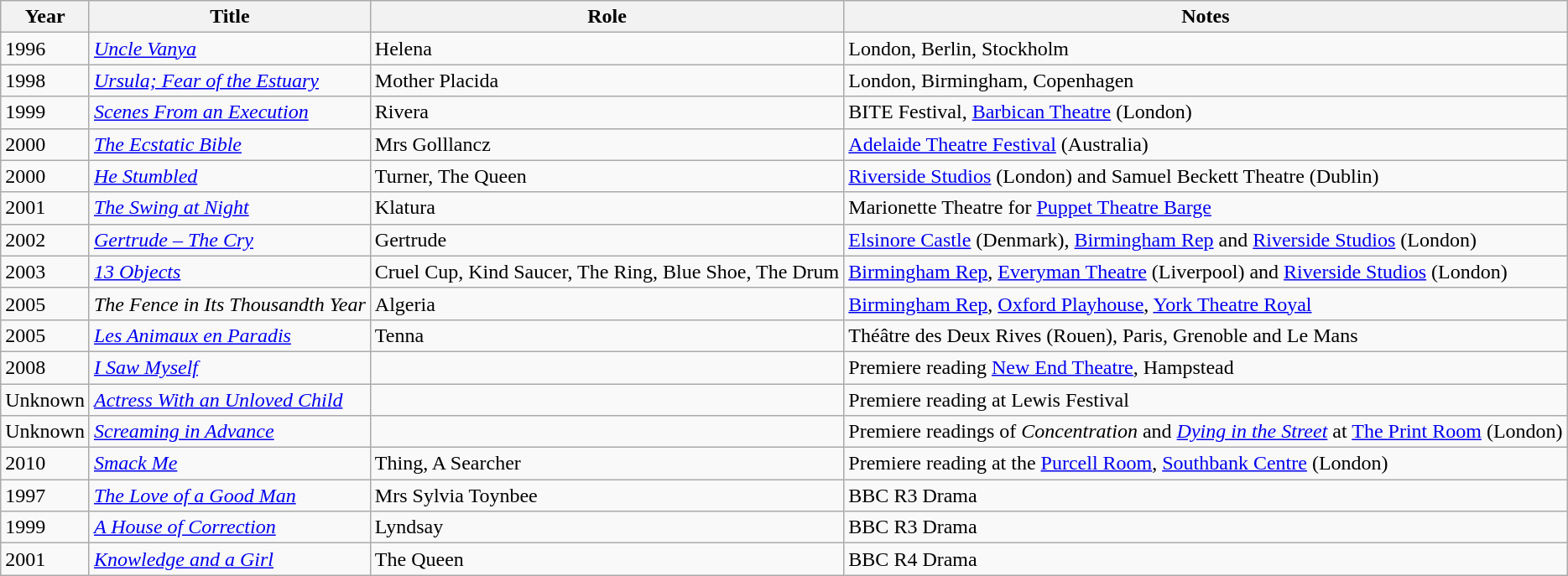<table class="wikitable sortable">
<tr>
<th>Year</th>
<th>Title</th>
<th>Role</th>
<th class="unsortable">Notes</th>
</tr>
<tr>
<td>1996</td>
<td><em><a href='#'>Uncle Vanya</a></em></td>
<td>Helena</td>
<td>London, Berlin, Stockholm</td>
</tr>
<tr>
<td>1998</td>
<td><em><a href='#'>Ursula; Fear of the Estuary</a></em></td>
<td>Mother Placida</td>
<td>London, Birmingham, Copenhagen</td>
</tr>
<tr>
<td>1999</td>
<td><em><a href='#'>Scenes From an Execution</a></em></td>
<td>Rivera</td>
<td>BITE Festival, <a href='#'>Barbican Theatre</a> (London)</td>
</tr>
<tr>
<td>2000</td>
<td><em><a href='#'>The Ecstatic Bible</a></em></td>
<td>Mrs Golllancz</td>
<td><a href='#'>Adelaide Theatre Festival</a> (Australia)</td>
</tr>
<tr>
<td>2000</td>
<td><em><a href='#'>He Stumbled</a></em></td>
<td>Turner, The Queen</td>
<td><a href='#'>Riverside Studios</a> (London) and Samuel Beckett Theatre (Dublin)</td>
</tr>
<tr>
<td>2001</td>
<td><em><a href='#'>The Swing at Night</a></em></td>
<td>Klatura</td>
<td>Marionette Theatre for <a href='#'>Puppet Theatre Barge</a></td>
</tr>
<tr>
<td>2002</td>
<td><em><a href='#'>Gertrude – The Cry</a></em></td>
<td>Gertrude</td>
<td><a href='#'>Elsinore Castle</a> (Denmark), <a href='#'>Birmingham Rep</a> and <a href='#'>Riverside Studios</a> (London)</td>
</tr>
<tr>
<td>2003</td>
<td><em><a href='#'>13 Objects</a></em></td>
<td>Cruel Cup, Kind Saucer, The Ring, Blue Shoe, The Drum</td>
<td><a href='#'>Birmingham Rep</a>, <a href='#'>Everyman Theatre</a> (Liverpool) and <a href='#'>Riverside Studios</a> (London)</td>
</tr>
<tr>
<td>2005</td>
<td><em>The Fence in Its Thousandth Year</em></td>
<td>Algeria</td>
<td><a href='#'>Birmingham Rep</a>, <a href='#'>Oxford Playhouse</a>, <a href='#'>York Theatre Royal</a></td>
</tr>
<tr>
<td>2005</td>
<td><em><a href='#'>Les Animaux en Paradis</a></em></td>
<td>Tenna</td>
<td>Théâtre des Deux Rives (Rouen), Paris, Grenoble and Le Mans</td>
</tr>
<tr>
<td>2008</td>
<td><em><a href='#'>I Saw Myself</a></em></td>
<td></td>
<td>Premiere reading <a href='#'>New End Theatre</a>, Hampstead</td>
</tr>
<tr>
<td>Unknown</td>
<td><em><a href='#'>Actress With an Unloved Child</a></em></td>
<td></td>
<td>Premiere reading at Lewis Festival</td>
</tr>
<tr>
<td>Unknown</td>
<td><em><a href='#'>Screaming in Advance</a></em></td>
<td></td>
<td>Premiere readings of <em>Concentration</em> and <em><a href='#'>Dying in the Street</a></em> at <a href='#'>The Print Room</a> (London)</td>
</tr>
<tr>
<td>2010</td>
<td><em><a href='#'>Smack Me</a></em></td>
<td>Thing, A Searcher</td>
<td>Premiere reading at the <a href='#'>Purcell Room</a>, <a href='#'>Southbank Centre</a> (London)</td>
</tr>
<tr>
<td>1997</td>
<td><em><a href='#'>The Love of a Good Man</a></em></td>
<td>Mrs Sylvia Toynbee</td>
<td>BBC R3 Drama</td>
</tr>
<tr>
<td>1999</td>
<td><em><a href='#'>A House of Correction</a></em></td>
<td>Lyndsay</td>
<td>BBC R3 Drama</td>
</tr>
<tr>
<td>2001</td>
<td><em><a href='#'>Knowledge and a Girl</a></em></td>
<td>The Queen</td>
<td>BBC R4 Drama</td>
</tr>
</table>
